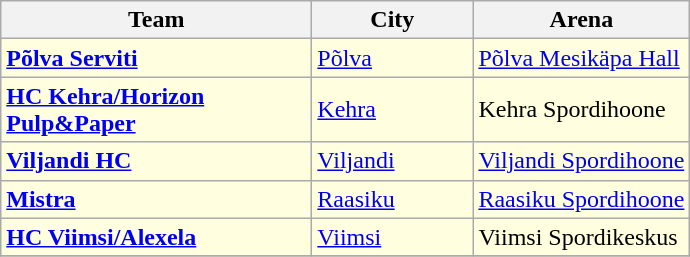<table class="wikitable sortable">
<tr>
<th width=200>Team</th>
<th width=100>City</th>
<th>Arena</th>
</tr>
<tr bgcolor=ffffe0>
<td><strong><a href='#'>Põlva Serviti</a></strong></td>
<td><a href='#'>Põlva</a></td>
<td><a href='#'>Põlva Mesikäpa Hall</a></td>
</tr>
<tr bgcolor=ffffe0>
<td><strong><a href='#'>HC Kehra/Horizon Pulp&Paper</a></strong></td>
<td><a href='#'>Kehra</a></td>
<td>Kehra Spordihoone</td>
</tr>
<tr bgcolor=ffffe0>
<td><strong><a href='#'>Viljandi HC</a></strong></td>
<td><a href='#'>Viljandi</a></td>
<td><a href='#'>Viljandi Spordihoone</a></td>
</tr>
<tr bgcolor="ffffe0">
<td><strong><a href='#'>Mistra</a></strong></td>
<td><a href='#'>Raasiku</a></td>
<td><a href='#'>Raasiku Spordihoone</a></td>
</tr>
<tr bgcolor=ffffe0>
<td><strong><a href='#'>HC Viimsi/Alexela</a></strong></td>
<td><a href='#'>Viimsi</a></td>
<td>Viimsi Spordikeskus</td>
</tr>
<tr bgcolor=ffffe0>
</tr>
</table>
